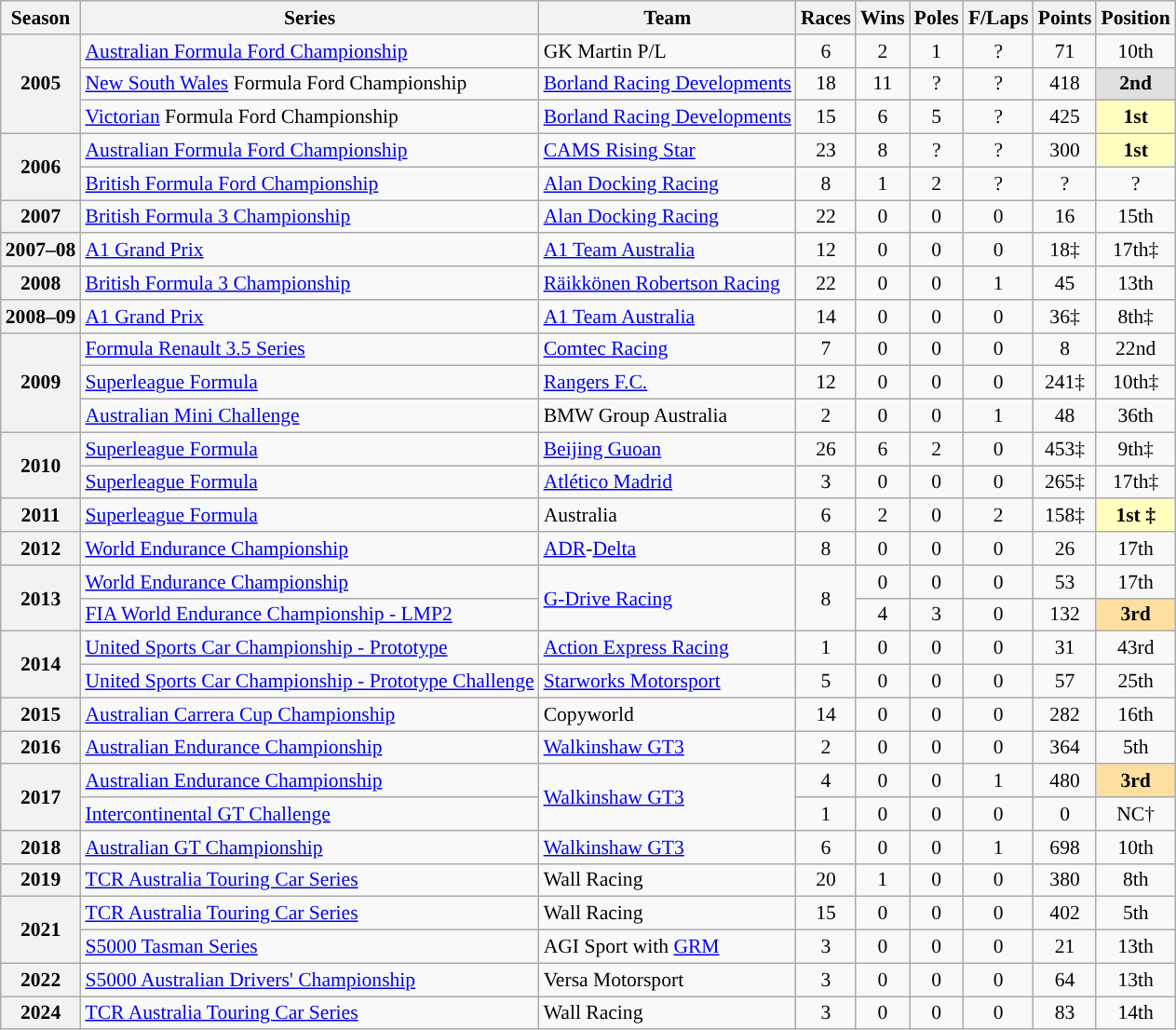<table class="wikitable" style="font-size: 90%; text-align:center">
<tr>
<th>Season</th>
<th>Series</th>
<th>Team</th>
<th>Races</th>
<th>Wins</th>
<th>Poles</th>
<th>F/Laps</th>
<th>Points</th>
<th>Position</th>
</tr>
<tr>
<th rowspan=3>2005</th>
<td align=left><a href='#'>Australian Formula Ford Championship</a></td>
<td align=left>GK Martin P/L</td>
<td>6</td>
<td>2</td>
<td>1</td>
<td>?</td>
<td>71</td>
<td>10th</td>
</tr>
<tr>
<td align=left><a href='#'>New South Wales</a> Formula Ford Championship</td>
<td align=left><a href='#'>Borland Racing Developments</a></td>
<td>18</td>
<td>11</td>
<td>?</td>
<td>?</td>
<td>418</td>
<td style="background:#dfdfdf"><strong>2nd</strong></td>
</tr>
<tr>
<td align=left><a href='#'>Victorian</a> Formula Ford Championship</td>
<td align=left><a href='#'>Borland Racing Developments</a></td>
<td>15</td>
<td>6</td>
<td>5</td>
<td>?</td>
<td>425</td>
<td style="background:#FFFFBF"><strong>1st</strong></td>
</tr>
<tr>
<th rowspan=2>2006</th>
<td align=left><a href='#'>Australian Formula Ford Championship</a></td>
<td align=left><a href='#'>CAMS Rising Star</a></td>
<td>23</td>
<td>8</td>
<td>?</td>
<td>?</td>
<td>300</td>
<td style="background:#FFFFBF"><strong>1st</strong></td>
</tr>
<tr>
<td align=left><a href='#'>British Formula Ford Championship</a></td>
<td align=left><a href='#'>Alan Docking Racing</a></td>
<td>8</td>
<td>1</td>
<td>2</td>
<td>?</td>
<td>?</td>
<td>?</td>
</tr>
<tr>
<th>2007</th>
<td align=left><a href='#'>British Formula 3 Championship</a></td>
<td align=left><a href='#'>Alan Docking Racing</a></td>
<td>22</td>
<td>0</td>
<td>0</td>
<td>0</td>
<td>16</td>
<td>15th</td>
</tr>
<tr>
<th>2007–08</th>
<td align=left><a href='#'>A1 Grand Prix</a></td>
<td align=left><a href='#'>A1 Team Australia</a></td>
<td>12</td>
<td>0</td>
<td>0</td>
<td>0</td>
<td>18‡</td>
<td>17th‡</td>
</tr>
<tr>
<th>2008</th>
<td align=left><a href='#'>British Formula 3 Championship</a></td>
<td align=left><a href='#'>Räikkönen Robertson Racing</a></td>
<td>22</td>
<td>0</td>
<td>0</td>
<td>1</td>
<td>45</td>
<td>13th</td>
</tr>
<tr>
<th>2008–09</th>
<td align=left><a href='#'>A1 Grand Prix</a></td>
<td align=left><a href='#'>A1 Team Australia</a></td>
<td>14</td>
<td>0</td>
<td>0</td>
<td>0</td>
<td>36‡</td>
<td>8th‡</td>
</tr>
<tr>
<th rowspan=3>2009</th>
<td align=left><a href='#'>Formula Renault 3.5 Series</a></td>
<td align=left><a href='#'>Comtec Racing</a></td>
<td>7</td>
<td>0</td>
<td>0</td>
<td>0</td>
<td>8</td>
<td>22nd</td>
</tr>
<tr>
<td align=left><a href='#'>Superleague Formula</a></td>
<td align=left><a href='#'>Rangers F.C.</a></td>
<td>12</td>
<td>0</td>
<td>0</td>
<td>0</td>
<td>241‡</td>
<td>10th‡</td>
</tr>
<tr>
<td align=left><a href='#'>Australian Mini Challenge</a></td>
<td align=left>BMW Group Australia</td>
<td>2</td>
<td>0</td>
<td>0</td>
<td>1</td>
<td>48</td>
<td>36th</td>
</tr>
<tr>
<th rowspan=2>2010</th>
<td align=left><a href='#'>Superleague Formula</a></td>
<td align=left><a href='#'>Beijing Guoan</a></td>
<td>26</td>
<td>6</td>
<td>2</td>
<td>0</td>
<td>453‡</td>
<td>9th‡</td>
</tr>
<tr>
<td align=left><a href='#'>Superleague Formula</a></td>
<td align=left><a href='#'>Atlético Madrid</a></td>
<td>3</td>
<td>0</td>
<td>0</td>
<td>0</td>
<td>265‡</td>
<td>17th‡</td>
</tr>
<tr>
<th>2011</th>
<td align=left><a href='#'>Superleague Formula</a></td>
<td align=left>Australia</td>
<td>6</td>
<td>2</td>
<td>0</td>
<td>2</td>
<td>158‡</td>
<td style="background:#FFFFBF"><strong>1st ‡</strong></td>
</tr>
<tr>
<th>2012</th>
<td align=left><a href='#'>World Endurance Championship</a></td>
<td align=left><a href='#'>ADR</a>-<a href='#'>Delta</a></td>
<td>8</td>
<td>0</td>
<td>0</td>
<td>0</td>
<td>26</td>
<td>17th</td>
</tr>
<tr>
<th rowspan=2>2013</th>
<td align=left><a href='#'>World Endurance Championship</a></td>
<td rowspan=2 align=left><a href='#'>G-Drive Racing</a></td>
<td rowspan=2>8</td>
<td>0</td>
<td>0</td>
<td>0</td>
<td>53</td>
<td>17th</td>
</tr>
<tr>
<td align=left><a href='#'>FIA World Endurance Championship - LMP2</a></td>
<td>4</td>
<td>3</td>
<td>0</td>
<td>132</td>
<td style="background:#FFDF9F"><strong>3rd</strong></td>
</tr>
<tr>
<th rowspan=2>2014</th>
<td align=left><a href='#'>United Sports Car Championship - Prototype</a></td>
<td align=left><a href='#'>Action Express Racing</a></td>
<td>1</td>
<td>0</td>
<td>0</td>
<td>0</td>
<td>31</td>
<td>43rd</td>
</tr>
<tr>
<td align=left><a href='#'>United Sports Car Championship - Prototype Challenge</a></td>
<td align=left><a href='#'>Starworks Motorsport</a></td>
<td>5</td>
<td>0</td>
<td>0</td>
<td>0</td>
<td>57</td>
<td>25th</td>
</tr>
<tr>
<th>2015</th>
<td align=left><a href='#'>Australian Carrera Cup Championship</a></td>
<td align=left>Copyworld</td>
<td>14</td>
<td>0</td>
<td>0</td>
<td>0</td>
<td>282</td>
<td>16th</td>
</tr>
<tr>
<th>2016</th>
<td align=left><a href='#'>Australian Endurance Championship</a></td>
<td align=left><a href='#'>Walkinshaw GT3</a></td>
<td>2</td>
<td>0</td>
<td>0</td>
<td>0</td>
<td>364</td>
<td>5th</td>
</tr>
<tr>
<th rowspan="2">2017</th>
<td align=left><a href='#'>Australian Endurance Championship</a></td>
<td rowspan="2" align="left"><a href='#'>Walkinshaw GT3</a></td>
<td>4</td>
<td>0</td>
<td>0</td>
<td>1</td>
<td>480</td>
<td style="background:#FFDF9F"><strong>3rd</strong></td>
</tr>
<tr>
<td align=left><a href='#'>Intercontinental GT Challenge</a></td>
<td>1</td>
<td>0</td>
<td>0</td>
<td>0</td>
<td>0</td>
<td>NC†</td>
</tr>
<tr>
<th>2018</th>
<td align=left><a href='#'>Australian GT Championship</a></td>
<td align=left><a href='#'>Walkinshaw GT3</a></td>
<td>6</td>
<td>0</td>
<td>0</td>
<td>1</td>
<td>698</td>
<td>10th</td>
</tr>
<tr>
<th>2019</th>
<td align=left><a href='#'>TCR Australia Touring Car Series</a></td>
<td align=left>Wall Racing</td>
<td>20</td>
<td>1</td>
<td>0</td>
<td>0</td>
<td>380</td>
<td>8th</td>
</tr>
<tr>
<th rowspan=2>2021</th>
<td align=left><a href='#'>TCR Australia Touring Car Series</a></td>
<td align=left>Wall Racing</td>
<td>15</td>
<td>0</td>
<td>0</td>
<td>0</td>
<td>402</td>
<td>5th</td>
</tr>
<tr>
<td align=left><a href='#'>S5000 Tasman Series</a></td>
<td align=left>AGI Sport with <a href='#'>GRM</a></td>
<td>3</td>
<td>0</td>
<td>0</td>
<td>0</td>
<td>21</td>
<td>13th</td>
</tr>
<tr>
<th>2022</th>
<td align=left><a href='#'>S5000 Australian Drivers' Championship</a></td>
<td align=left>Versa Motorsport</td>
<td>3</td>
<td>0</td>
<td>0</td>
<td>0</td>
<td>64</td>
<td>13th</td>
</tr>
<tr>
<th>2024</th>
<td align=left><a href='#'>TCR Australia Touring Car Series</a></td>
<td align=left>Wall Racing</td>
<td>3</td>
<td>0</td>
<td>0</td>
<td>0</td>
<td>83</td>
<td>14th</td>
</tr>
</table>
